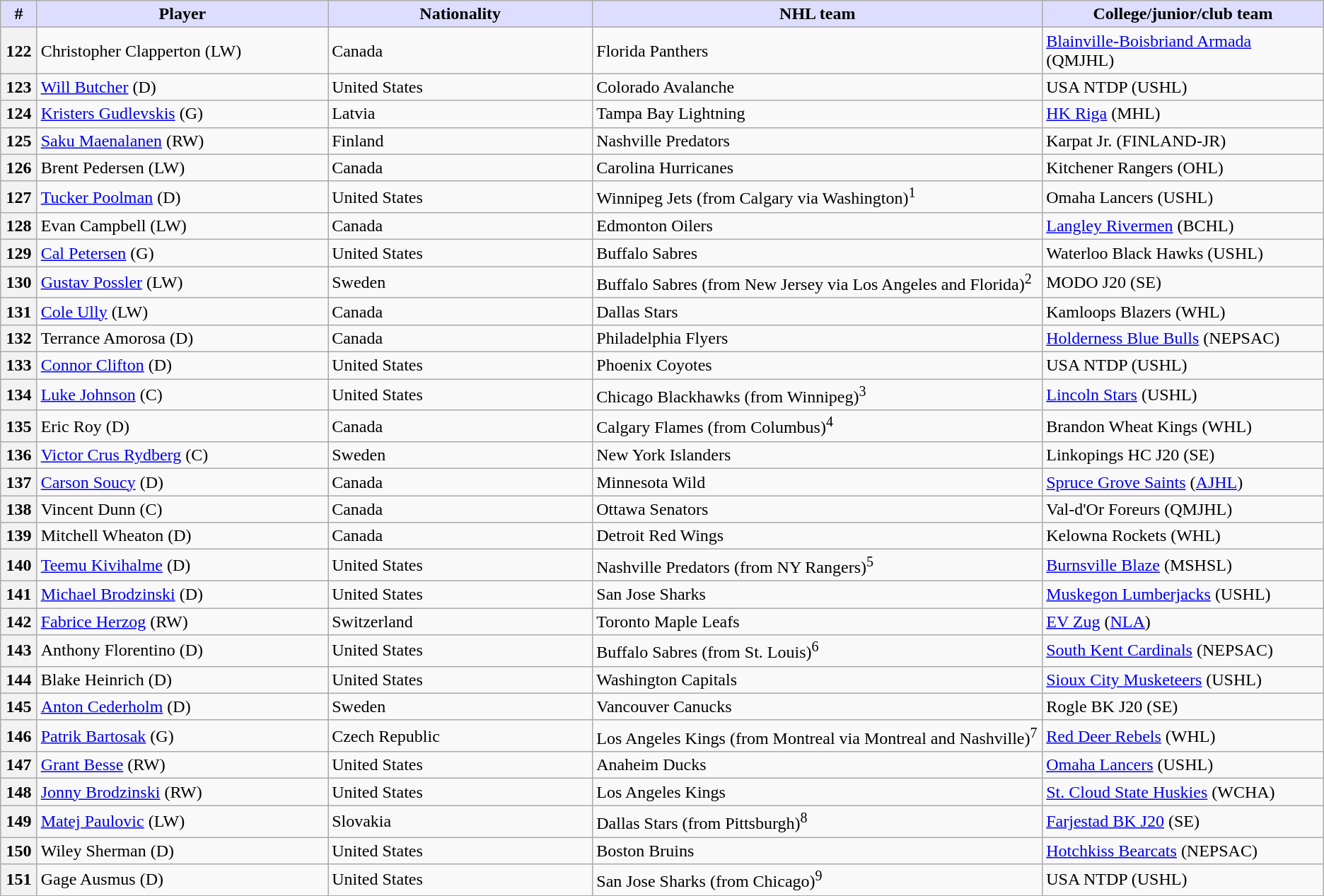<table class="wikitable">
<tr>
<th style="background:#ddf; width:2.75%;">#</th>
<th style="background:#ddf; width:22.0%;">Player</th>
<th style="background:#ddf; width:20.0%;">Nationality</th>
<th style="background:#ddf; width:34.0%;">NHL team</th>
<th style="background:#ddf; width:100.0%;">College/junior/club team</th>
</tr>
<tr>
<th>122</th>
<td>Christopher Clapperton (LW)</td>
<td> Canada</td>
<td>Florida Panthers</td>
<td><a href='#'>Blainville-Boisbriand Armada</a> (QMJHL)</td>
</tr>
<tr>
<th>123</th>
<td><a href='#'>Will Butcher</a> (D)</td>
<td> United States</td>
<td>Colorado Avalanche</td>
<td>USA NTDP (USHL)</td>
</tr>
<tr>
<th>124</th>
<td><a href='#'>Kristers Gudlevskis</a> (G)</td>
<td> Latvia</td>
<td>Tampa Bay Lightning</td>
<td><a href='#'>HK Riga</a> (MHL)</td>
</tr>
<tr>
<th>125</th>
<td><a href='#'>Saku Maenalanen</a> (RW)</td>
<td> Finland</td>
<td>Nashville Predators</td>
<td>Karpat Jr. (FINLAND-JR)</td>
</tr>
<tr>
<th>126</th>
<td>Brent Pedersen (LW)</td>
<td> Canada</td>
<td>Carolina Hurricanes</td>
<td>Kitchener Rangers (OHL)</td>
</tr>
<tr>
<th>127</th>
<td><a href='#'>Tucker Poolman</a> (D)</td>
<td> United States</td>
<td>Winnipeg Jets (from Calgary via Washington)<sup>1</sup></td>
<td>Omaha Lancers (USHL)</td>
</tr>
<tr>
<th>128</th>
<td>Evan Campbell (LW)</td>
<td> Canada</td>
<td>Edmonton Oilers</td>
<td><a href='#'>Langley Rivermen</a> (BCHL)</td>
</tr>
<tr>
<th>129</th>
<td><a href='#'>Cal Petersen</a> (G)</td>
<td> United States</td>
<td>Buffalo Sabres</td>
<td>Waterloo Black Hawks (USHL)</td>
</tr>
<tr>
<th>130</th>
<td><a href='#'>Gustav Possler</a> (LW)</td>
<td> Sweden</td>
<td>Buffalo Sabres (from New Jersey via Los Angeles and Florida)<sup>2</sup></td>
<td>MODO J20 (SE)</td>
</tr>
<tr>
<th>131</th>
<td><a href='#'>Cole Ully</a> (LW)</td>
<td> Canada</td>
<td>Dallas Stars</td>
<td>Kamloops Blazers (WHL)</td>
</tr>
<tr>
<th>132</th>
<td>Terrance Amorosa (D)</td>
<td> Canada</td>
<td>Philadelphia Flyers</td>
<td><a href='#'>Holderness Blue Bulls</a> (NEPSAC)</td>
</tr>
<tr>
<th>133</th>
<td><a href='#'>Connor Clifton</a> (D)</td>
<td> United States</td>
<td>Phoenix Coyotes</td>
<td>USA NTDP (USHL)</td>
</tr>
<tr>
<th>134</th>
<td><a href='#'>Luke Johnson</a> (C)</td>
<td> United States</td>
<td>Chicago Blackhawks (from Winnipeg)<sup>3</sup></td>
<td><a href='#'>Lincoln Stars</a> (USHL)</td>
</tr>
<tr>
<th>135</th>
<td>Eric Roy (D)</td>
<td> Canada</td>
<td>Calgary Flames (from Columbus)<sup>4</sup></td>
<td>Brandon Wheat Kings (WHL)</td>
</tr>
<tr>
<th>136</th>
<td><a href='#'>Victor Crus Rydberg</a> (C)</td>
<td> Sweden</td>
<td>New York Islanders</td>
<td>Linkopings HC J20 (SE)</td>
</tr>
<tr>
<th>137</th>
<td><a href='#'>Carson Soucy</a> (D)</td>
<td> Canada</td>
<td>Minnesota Wild</td>
<td><a href='#'>Spruce Grove Saints</a> (<a href='#'>AJHL</a>)</td>
</tr>
<tr>
<th>138</th>
<td>Vincent Dunn (C)</td>
<td> Canada</td>
<td>Ottawa Senators</td>
<td>Val-d'Or Foreurs (QMJHL)</td>
</tr>
<tr>
<th>139</th>
<td>Mitchell Wheaton (D)</td>
<td> Canada</td>
<td>Detroit Red Wings</td>
<td>Kelowna Rockets (WHL)</td>
</tr>
<tr>
<th>140</th>
<td><a href='#'>Teemu Kivihalme</a> (D)</td>
<td> United States</td>
<td>Nashville Predators (from NY Rangers)<sup>5</sup></td>
<td><a href='#'>Burnsville Blaze</a> (MSHSL)</td>
</tr>
<tr>
<th>141</th>
<td><a href='#'>Michael Brodzinski</a> (D)</td>
<td> United States</td>
<td>San Jose Sharks</td>
<td><a href='#'>Muskegon Lumberjacks</a> (USHL)</td>
</tr>
<tr>
<th>142</th>
<td><a href='#'>Fabrice Herzog</a> (RW)</td>
<td> Switzerland</td>
<td>Toronto Maple Leafs</td>
<td><a href='#'>EV Zug</a> (<a href='#'>NLA</a>)</td>
</tr>
<tr>
<th>143</th>
<td>Anthony Florentino (D)</td>
<td> United States</td>
<td>Buffalo Sabres (from St. Louis)<sup>6</sup></td>
<td><a href='#'>South Kent Cardinals</a> (NEPSAC)</td>
</tr>
<tr>
<th>144</th>
<td>Blake Heinrich (D)</td>
<td> United States</td>
<td>Washington Capitals</td>
<td><a href='#'>Sioux City Musketeers</a> (USHL)</td>
</tr>
<tr>
<th>145</th>
<td><a href='#'>Anton Cederholm</a> (D)</td>
<td> Sweden</td>
<td>Vancouver Canucks</td>
<td>Rogle BK J20 (SE)</td>
</tr>
<tr>
<th>146</th>
<td><a href='#'>Patrik Bartosak</a> (G)</td>
<td> Czech Republic</td>
<td>Los Angeles Kings (from Montreal via Montreal and Nashville)<sup>7</sup></td>
<td><a href='#'>Red Deer Rebels</a> (WHL)</td>
</tr>
<tr>
<th>147</th>
<td><a href='#'>Grant Besse</a> (RW)</td>
<td> United States</td>
<td>Anaheim Ducks</td>
<td><a href='#'>Omaha Lancers</a> (USHL)</td>
</tr>
<tr>
<th>148</th>
<td><a href='#'>Jonny Brodzinski</a> (RW)</td>
<td> United States</td>
<td>Los Angeles Kings</td>
<td><a href='#'>St. Cloud State Huskies</a> (WCHA)</td>
</tr>
<tr>
<th>149</th>
<td><a href='#'>Matej Paulovic</a> (LW)</td>
<td> Slovakia</td>
<td>Dallas Stars (from Pittsburgh)<sup>8</sup></td>
<td><a href='#'>Farjestad BK J20</a> (SE)</td>
</tr>
<tr>
<th>150</th>
<td>Wiley Sherman (D)</td>
<td> United States</td>
<td>Boston Bruins</td>
<td><a href='#'>Hotchkiss Bearcats</a> (NEPSAC)</td>
</tr>
<tr>
<th>151</th>
<td>Gage Ausmus (D)</td>
<td> United States</td>
<td>San Jose Sharks (from Chicago)<sup>9</sup></td>
<td>USA NTDP (USHL)</td>
</tr>
</table>
